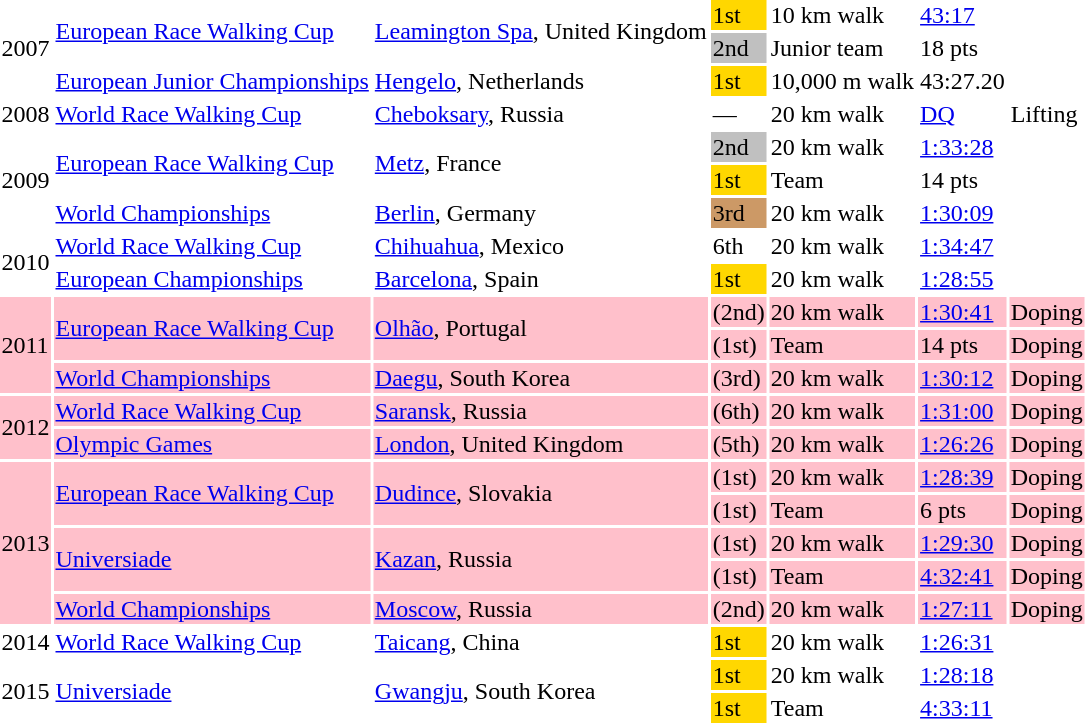<table>
<tr>
<td rowspan=3>2007</td>
<td rowspan=2><a href='#'>European Race Walking Cup</a></td>
<td rowspan=2><a href='#'>Leamington Spa</a>, United Kingdom</td>
<td bgcolor=gold>1st</td>
<td>10 km walk</td>
<td><a href='#'>43:17</a></td>
<td></td>
</tr>
<tr>
<td style="background:silver;">2nd</td>
<td>Junior team</td>
<td>18 pts</td>
<td></td>
</tr>
<tr>
<td><a href='#'>European Junior Championships</a></td>
<td><a href='#'>Hengelo</a>, Netherlands</td>
<td style="background:gold;">1st</td>
<td>10,000 m walk</td>
<td>43:27.20</td>
<td></td>
</tr>
<tr>
<td>2008</td>
<td><a href='#'>World Race Walking Cup</a></td>
<td><a href='#'>Cheboksary</a>, Russia</td>
<td>—</td>
<td>20 km walk</td>
<td><a href='#'>DQ</a></td>
<td>Lifting</td>
</tr>
<tr>
<td rowspan=3>2009</td>
<td rowspan=2><a href='#'>European Race Walking Cup</a></td>
<td rowspan=2><a href='#'>Metz</a>, France</td>
<td style="background:silver;">2nd</td>
<td>20 km walk</td>
<td><a href='#'>1:33:28</a></td>
<td></td>
</tr>
<tr>
<td bgcolor=gold>1st</td>
<td>Team</td>
<td>14 pts</td>
<td></td>
</tr>
<tr>
<td><a href='#'>World Championships</a></td>
<td><a href='#'>Berlin</a>, Germany</td>
<td bgcolor=cc9966>3rd</td>
<td>20 km walk</td>
<td><a href='#'>1:30:09</a></td>
<td></td>
</tr>
<tr>
<td rowspan=2>2010</td>
<td><a href='#'>World Race Walking Cup</a></td>
<td><a href='#'>Chihuahua</a>, Mexico</td>
<td>6th</td>
<td>20 km walk</td>
<td><a href='#'>1:34:47</a></td>
<td></td>
</tr>
<tr>
<td><a href='#'>European Championships</a></td>
<td><a href='#'>Barcelona</a>, Spain</td>
<td style="background:gold;">1st</td>
<td>20 km walk</td>
<td><a href='#'>1:28:55</a></td>
<td></td>
</tr>
<tr style="background:pink;">
<td rowspan=3>2011</td>
<td rowspan=2><a href='#'>European Race Walking Cup</a></td>
<td rowspan=2><a href='#'>Olhão</a>, Portugal</td>
<td> (2nd)</td>
<td>20 km walk</td>
<td><a href='#'>1:30:41</a></td>
<td>Doping</td>
</tr>
<tr style="background:pink;">
<td> (1st)</td>
<td>Team</td>
<td>14 pts</td>
<td>Doping</td>
</tr>
<tr style="background:pink;">
<td><a href='#'>World Championships</a></td>
<td><a href='#'>Daegu</a>, South Korea</td>
<td> (3rd)</td>
<td>20 km walk</td>
<td><a href='#'>1:30:12</a></td>
<td>Doping</td>
</tr>
<tr style="background:pink;">
<td rowspan=2>2012</td>
<td><a href='#'>World Race Walking Cup</a></td>
<td><a href='#'>Saransk</a>, Russia</td>
<td> (6th)</td>
<td>20 km walk</td>
<td><a href='#'>1:31:00</a></td>
<td>Doping</td>
</tr>
<tr style="background:pink;">
<td><a href='#'>Olympic Games</a></td>
<td><a href='#'>London</a>, United Kingdom</td>
<td> (5th)</td>
<td>20 km walk</td>
<td><a href='#'>1:26:26</a></td>
<td>Doping</td>
</tr>
<tr style="background:pink;">
<td rowspan=5>2013</td>
<td rowspan=2><a href='#'>European Race Walking Cup</a></td>
<td rowspan=2><a href='#'>Dudince</a>, Slovakia</td>
<td> (1st)</td>
<td>20 km walk</td>
<td><a href='#'>1:28:39</a></td>
<td>Doping</td>
</tr>
<tr style="background:pink;">
<td> (1st)</td>
<td>Team</td>
<td>6 pts</td>
<td>Doping</td>
</tr>
<tr style="background:pink;">
<td rowspan="2"><a href='#'>Universiade</a></td>
<td rowspan="2"><a href='#'>Kazan</a>, Russia</td>
<td> (1st)</td>
<td>20 km walk</td>
<td><a href='#'>1:29:30</a></td>
<td>Doping</td>
</tr>
<tr style="background:pink;">
<td> (1st)</td>
<td>Team</td>
<td><a href='#'>4:32:41</a></td>
<td>Doping</td>
</tr>
<tr style="background:pink;">
<td><a href='#'>World Championships</a></td>
<td><a href='#'>Moscow</a>, Russia</td>
<td> (2nd)</td>
<td>20 km walk</td>
<td><a href='#'>1:27:11</a></td>
<td>Doping</td>
</tr>
<tr>
<td>2014</td>
<td><a href='#'>World Race Walking Cup</a></td>
<td><a href='#'>Taicang</a>, China</td>
<td bgcolor=gold>1st</td>
<td>20 km walk</td>
<td><a href='#'>1:26:31</a></td>
<td></td>
</tr>
<tr>
<td rowspan="2">2015</td>
<td rowspan="2"><a href='#'>Universiade</a></td>
<td rowspan="2"><a href='#'>Gwangju</a>, South Korea</td>
<td bgcolor=gold>1st</td>
<td>20 km walk</td>
<td><a href='#'>1:28:18</a></td>
<td></td>
</tr>
<tr>
<td bgcolor=gold>1st</td>
<td>Team</td>
<td><a href='#'>4:33:11</a></td>
<td></td>
</tr>
</table>
